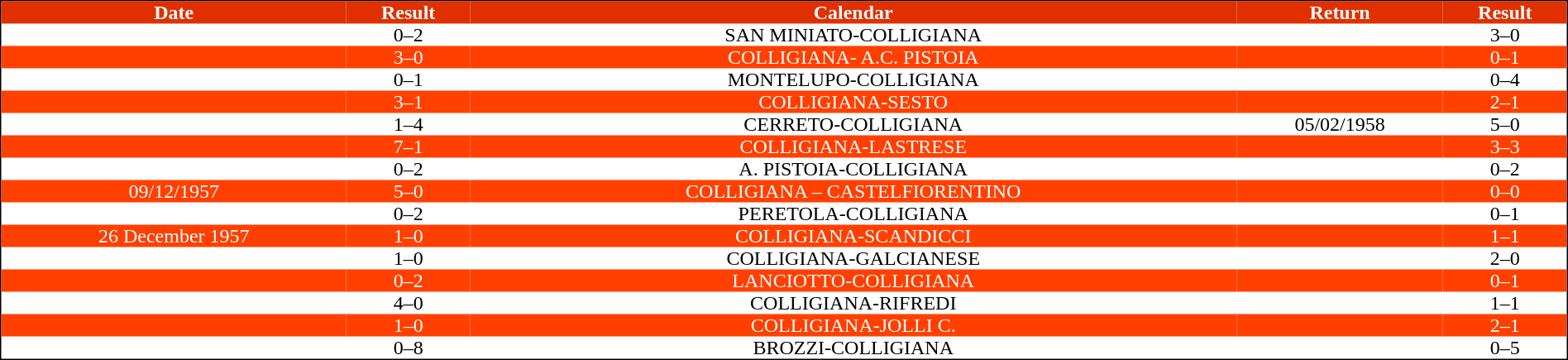<table width="100%" cellpadding="0" cellspacing="0" style="border:1px solid #000; text-align:center;">
<tr style="background-color:#E03000; color:white;">
<th>Date</th>
<th>Result</th>
<th>Calendar</th>
<th>Return</th>
<th>Result</th>
</tr>
<tr>
<td></td>
<td>0–2</td>
<td>SAN MINIATO-COLLIGIANA</td>
<td></td>
<td>3–0</td>
</tr>
<tr style="background-color:#FF4000; color:white;">
<td></td>
<td>3–0</td>
<td>COLLIGIANA- A.C. PISTOIA</td>
<td></td>
<td>0–1</td>
</tr>
<tr>
<td></td>
<td>0–1</td>
<td>MONTELUPO-COLLIGIANA</td>
<td></td>
<td>0–4</td>
</tr>
<tr style="background-color:#FF4000; color:white;">
<td></td>
<td>3–1</td>
<td>COLLIGIANA-SESTO</td>
<td></td>
<td>2–1</td>
</tr>
<tr>
<td></td>
<td>1–4</td>
<td>CERRETO-COLLIGIANA</td>
<td>05/02/1958</td>
<td>5–0</td>
</tr>
<tr style="background-color:#FF4000; color:white;">
<td></td>
<td>7–1</td>
<td>COLLIGIANA-LASTRESE</td>
<td></td>
<td>3–3</td>
</tr>
<tr>
<td></td>
<td>0–2</td>
<td>A. PISTOIA-COLLIGIANA</td>
<td></td>
<td>0–2</td>
</tr>
<tr style="background-color:#FF4000; color:white;">
<td>09/12/1957</td>
<td>5–0</td>
<td>COLLIGIANA – CASTELFIORENTINO</td>
<td></td>
<td>0–0</td>
</tr>
<tr>
<td></td>
<td>0–2</td>
<td>PERETOLA-COLLIGIANA</td>
<td></td>
<td>0–1</td>
</tr>
<tr style="background-color:#FF4000; color:white;">
<td>26 December 1957</td>
<td>1–0</td>
<td>COLLIGIANA-SCANDICCI</td>
<td></td>
<td>1–1</td>
</tr>
<tr>
<td></td>
<td>1–0</td>
<td>COLLIGIANA-GALCIANESE</td>
<td></td>
<td>2–0</td>
</tr>
<tr style="background-color:#FF4000; color:white;">
<td></td>
<td>0–2</td>
<td>LANCIOTTO-COLLIGIANA</td>
<td></td>
<td>0–1</td>
</tr>
<tr>
<td></td>
<td>4–0</td>
<td>COLLIGIANA-RIFREDI</td>
<td></td>
<td>1–1</td>
</tr>
<tr style="background-color:#FF4000; color:white;">
<td></td>
<td>1–0</td>
<td>COLLIGIANA-JOLLI C.</td>
<td></td>
<td>2–1</td>
</tr>
<tr>
<td></td>
<td>0–8</td>
<td>BROZZI-COLLIGIANA</td>
<td></td>
<td>0–5</td>
</tr>
<tr>
</tr>
</table>
